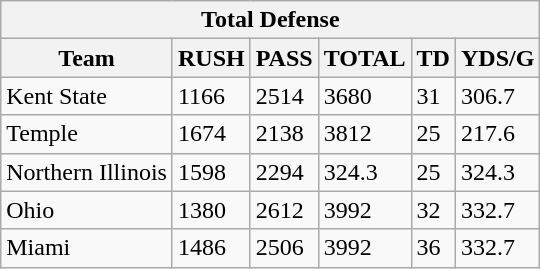<table class="wikitable">
<tr>
<th colspan="7" style="text-align:center;">Total Defense</th>
</tr>
<tr>
<th>Team</th>
<th>RUSH</th>
<th>PASS</th>
<th>TOTAL</th>
<th>TD</th>
<th>YDS/G</th>
</tr>
<tr>
<td>Kent State</td>
<td>1166</td>
<td>2514</td>
<td>3680</td>
<td>31</td>
<td>306.7</td>
</tr>
<tr>
<td>Temple</td>
<td>1674</td>
<td>2138</td>
<td>3812</td>
<td>25</td>
<td>217.6</td>
</tr>
<tr>
<td>Northern Illinois</td>
<td>1598</td>
<td>2294</td>
<td>324.3</td>
<td>25</td>
<td>324.3</td>
</tr>
<tr>
<td>Ohio</td>
<td>1380</td>
<td>2612</td>
<td>3992</td>
<td>32</td>
<td>332.7</td>
</tr>
<tr>
<td>Miami</td>
<td>1486</td>
<td>2506</td>
<td>3992</td>
<td>36</td>
<td>332.7</td>
</tr>
</table>
